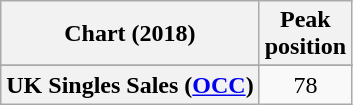<table class="wikitable plainrowheaders sortable" style="text-align:center">
<tr>
<th>Chart (2018)</th>
<th>Peak<br>position</th>
</tr>
<tr>
</tr>
<tr>
</tr>
<tr>
<th scope="row">UK Singles Sales (<a href='#'>OCC</a>)</th>
<td>78</td>
</tr>
</table>
